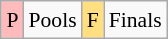<table class="wikitable" style="margin:0.5em auto; font-size:90%; line-height:1.25em; text-align:center;">
<tr>
<td bgcolor="#FFBBBB" align=center>P</td>
<td>Pools</td>
<td bgcolor="#FFDF80" align=center>F</td>
<td>Finals</td>
</tr>
</table>
